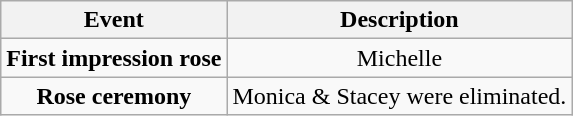<table class="wikitable sortable" style="text-align:center;">
<tr>
<th>Event</th>
<th>Description</th>
</tr>
<tr>
<td><strong>First impression rose</strong></td>
<td>Michelle</td>
</tr>
<tr>
<td><strong>Rose ceremony</strong></td>
<td>Monica & Stacey were eliminated.</td>
</tr>
</table>
